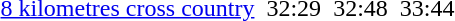<table>
<tr>
<td><a href='#'>8 kilometres cross country</a></td>
<td></td>
<td>32:29</td>
<td></td>
<td>32:48</td>
<td></td>
<td>33:44</td>
</tr>
</table>
